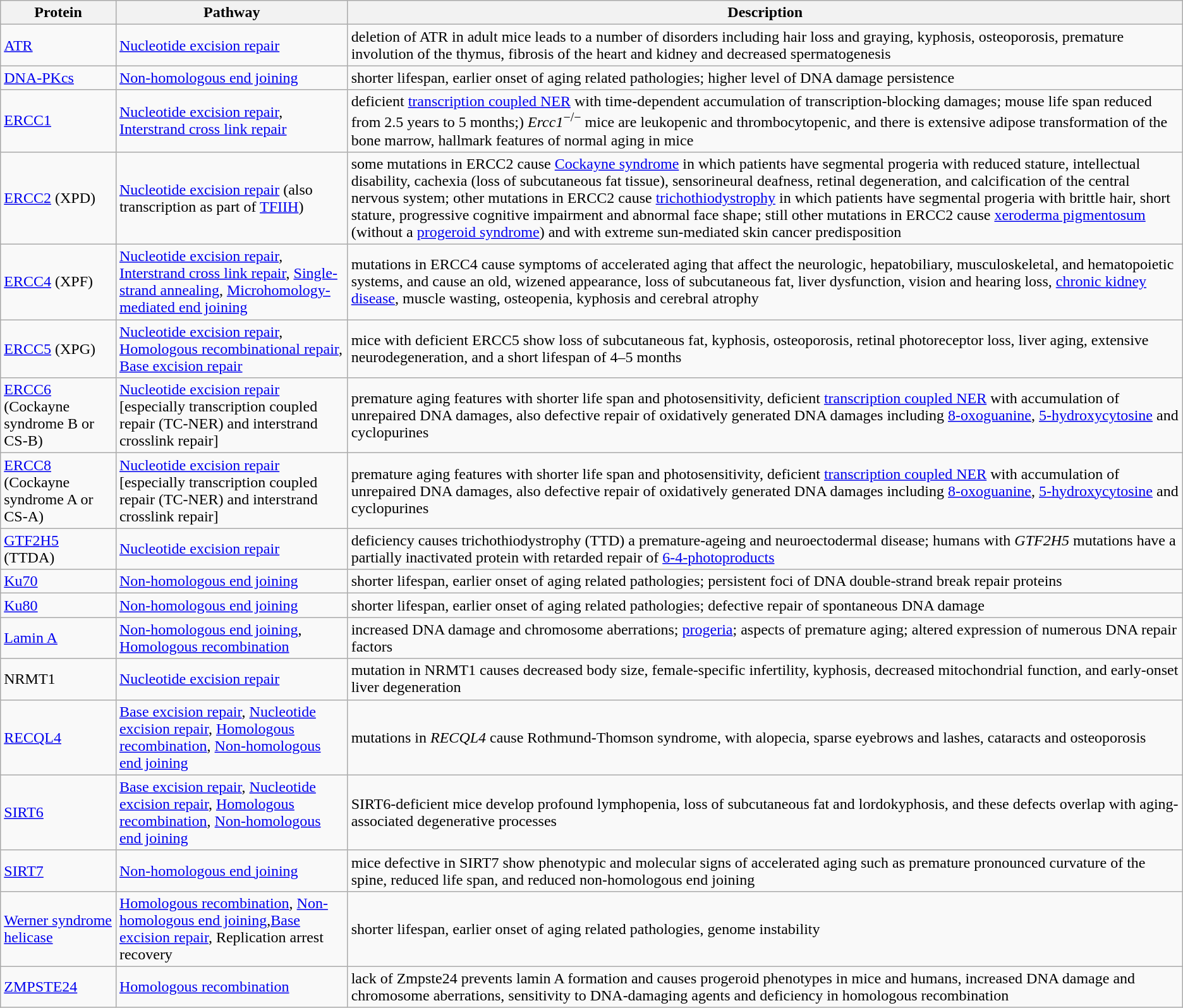<table class="wikitable sortable">
<tr>
<th>Protein</th>
<th>Pathway</th>
<th>Description</th>
</tr>
<tr>
<td><a href='#'>ATR</a></td>
<td><a href='#'>Nucleotide excision repair</a></td>
<td>deletion of ATR in adult mice leads to a number of disorders including hair loss and graying, kyphosis, osteoporosis, premature involution of the thymus, fibrosis of the heart and kidney and decreased spermatogenesis</td>
</tr>
<tr>
<td><a href='#'>DNA-PKcs</a></td>
<td><a href='#'>Non-homologous end joining</a></td>
<td>shorter lifespan, earlier onset of aging related pathologies; higher level of DNA damage persistence</td>
</tr>
<tr>
<td><a href='#'>ERCC1</a></td>
<td><a href='#'>Nucleotide excision repair</a>, <a href='#'>Interstrand cross link repair</a></td>
<td>deficient <a href='#'>transcription coupled NER</a> with time-dependent accumulation of transcription-blocking damages; mouse life span reduced from 2.5 years to 5 months;) <em>Ercc1</em><sup>−/−</sup> mice are leukopenic and thrombocytopenic, and there is extensive adipose transformation of the bone marrow, hallmark features of normal aging in mice</td>
</tr>
<tr>
<td><a href='#'>ERCC2</a> (XPD)</td>
<td><a href='#'>Nucleotide excision repair</a> (also transcription as part of <a href='#'>TFIIH</a>)</td>
<td>some mutations in ERCC2 cause <a href='#'>Cockayne syndrome</a> in which patients have segmental progeria with reduced stature, intellectual disability, cachexia (loss of subcutaneous fat tissue), sensorineural deafness, retinal degeneration, and calcification of the central nervous system; other mutations in ERCC2 cause <a href='#'>trichothiodystrophy</a> in which patients have segmental progeria with brittle hair, short stature, progressive cognitive impairment and abnormal face shape; still other mutations in ERCC2 cause <a href='#'>xeroderma pigmentosum</a> (without a <a href='#'>progeroid syndrome</a>) and with extreme sun-mediated skin cancer predisposition</td>
</tr>
<tr>
<td><a href='#'>ERCC4</a> (XPF)</td>
<td><a href='#'>Nucleotide excision repair</a>, <a href='#'>Interstrand cross link repair</a>, <a href='#'>Single-strand annealing</a>, <a href='#'>Microhomology-mediated end joining</a></td>
<td>mutations in ERCC4 cause symptoms of accelerated aging that affect the neurologic, hepatobiliary, musculoskeletal, and hematopoietic systems, and cause an old, wizened appearance, loss of subcutaneous fat, liver dysfunction, vision and hearing loss, <a href='#'>chronic kidney disease</a>, muscle wasting, osteopenia, kyphosis and cerebral atrophy</td>
</tr>
<tr>
<td><a href='#'>ERCC5</a> (XPG)</td>
<td><a href='#'>Nucleotide excision repair</a>, <a href='#'>Homologous recombinational repair</a>, <a href='#'>Base excision repair</a></td>
<td>mice with deficient ERCC5 show loss of subcutaneous fat, kyphosis, osteoporosis, retinal photoreceptor loss, liver aging, extensive neurodegeneration, and a short lifespan of 4–5 months</td>
</tr>
<tr>
<td><a href='#'>ERCC6</a> (Cockayne syndrome B or CS-B)</td>
<td><a href='#'>Nucleotide excision repair</a> [especially transcription coupled repair (TC-NER) and  interstrand crosslink repair]</td>
<td>premature aging features with shorter life span and photosensitivity, deficient <a href='#'>transcription coupled NER</a> with accumulation of unrepaired DNA damages, also defective repair of oxidatively generated DNA damages including <a href='#'>8-oxoguanine</a>, <a href='#'>5-hydroxycytosine</a> and cyclopurines</td>
</tr>
<tr>
<td><a href='#'>ERCC8</a> (Cockayne syndrome A or CS-A)</td>
<td><a href='#'>Nucleotide excision repair</a> [especially transcription coupled repair (TC-NER) and  interstrand crosslink repair]</td>
<td>premature aging features with shorter life span and photosensitivity, deficient <a href='#'>transcription coupled NER</a> with accumulation of unrepaired DNA damages, also defective repair of oxidatively generated DNA damages including <a href='#'>8-oxoguanine</a>, <a href='#'>5-hydroxycytosine</a> and cyclopurines</td>
</tr>
<tr>
<td><a href='#'>GTF2H5</a> (TTDA)</td>
<td><a href='#'>Nucleotide excision repair</a></td>
<td>deficiency causes trichothiodystrophy (TTD) a premature-ageing and neuroectodermal disease; humans with <em>GTF2H5</em> mutations have a partially inactivated protein with retarded repair of <a href='#'>6-4-photoproducts</a></td>
</tr>
<tr>
<td><a href='#'>Ku70</a></td>
<td><a href='#'>Non-homologous end joining</a></td>
<td>shorter lifespan, earlier onset of aging related pathologies; persistent foci of DNA double-strand break repair proteins</td>
</tr>
<tr>
<td><a href='#'>Ku80</a></td>
<td><a href='#'>Non-homologous end joining</a></td>
<td>shorter lifespan, earlier onset of aging related pathologies;  defective repair of spontaneous DNA damage</td>
</tr>
<tr>
<td><a href='#'>Lamin A</a></td>
<td><a href='#'>Non-homologous end joining</a>, <a href='#'>Homologous recombination</a></td>
<td>increased DNA damage and chromosome aberrations; <a href='#'>progeria</a>; aspects of premature aging; altered expression of numerous DNA repair factors</td>
</tr>
<tr>
<td>NRMT1</td>
<td><a href='#'>Nucleotide excision repair</a></td>
<td>mutation in NRMT1 causes decreased body size, female-specific infertility, kyphosis, decreased mitochondrial function, and early-onset liver degeneration</td>
</tr>
<tr>
<td><a href='#'>RECQL4</a></td>
<td><a href='#'>Base excision repair</a>, <a href='#'>Nucleotide excision repair</a>, <a href='#'>Homologous recombination</a>, <a href='#'>Non-homologous end joining</a></td>
<td>mutations in <em>RECQL4</em> cause Rothmund-Thomson syndrome, with alopecia, sparse eyebrows and lashes, cataracts and osteoporosis</td>
</tr>
<tr>
<td><a href='#'>SIRT6</a></td>
<td><a href='#'>Base excision repair</a>, <a href='#'>Nucleotide excision repair</a>, <a href='#'>Homologous recombination</a>, <a href='#'>Non-homologous end joining</a>  </td>
<td>SIRT6-deficient mice develop profound lymphopenia, loss of subcutaneous fat and lordokyphosis, and these defects overlap with aging-associated degenerative processes</td>
</tr>
<tr>
<td><a href='#'>SIRT7</a></td>
<td><a href='#'>Non-homologous end joining</a></td>
<td>mice defective in SIRT7 show phenotypic and molecular signs of accelerated aging such as premature pronounced curvature of the spine, reduced life span, and reduced non-homologous end joining</td>
</tr>
<tr>
<td><a href='#'>Werner syndrome helicase</a></td>
<td><a href='#'>Homologous recombination</a>, <a href='#'>Non-homologous end joining</a>,<a href='#'>Base excision repair</a>, Replication arrest recovery</td>
<td>shorter lifespan, earlier onset of aging related pathologies, genome  instability</td>
</tr>
<tr>
<td><a href='#'>ZMPSTE24</a></td>
<td><a href='#'>Homologous recombination</a></td>
<td>lack of Zmpste24 prevents lamin A formation and causes progeroid phenotypes in mice and humans, increased DNA damage and chromosome aberrations, sensitivity to DNA-damaging agents and deficiency in homologous recombination</td>
</tr>
</table>
